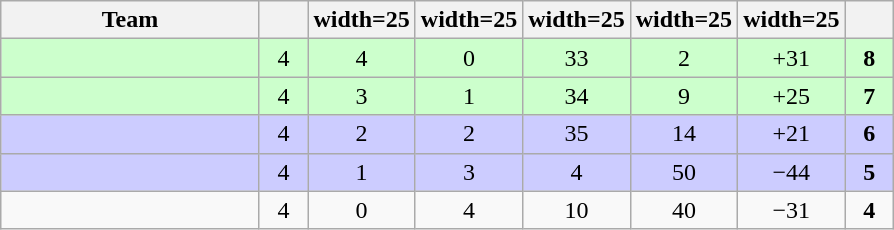<table class=wikitable style="text-align:center">
<tr>
<th width="165">Team</th>
<th width=25></th>
<th>width=25</th>
<th>width=25</th>
<th>width=25</th>
<th>width=25</th>
<th>width=25</th>
<th width=25></th>
</tr>
<tr bgcolor=#ccffcc>
<td align=left></td>
<td>4</td>
<td>4</td>
<td>0</td>
<td>33</td>
<td>2</td>
<td>+31</td>
<td><strong>8</strong></td>
</tr>
<tr bgcolor=#ccffcc>
<td align=left></td>
<td>4</td>
<td>3</td>
<td>1</td>
<td>34</td>
<td>9</td>
<td>+25</td>
<td><strong>7</strong></td>
</tr>
<tr bgcolor=#ccccff>
<td align=left></td>
<td>4</td>
<td>2</td>
<td>2</td>
<td>35</td>
<td>14</td>
<td>+21</td>
<td><strong>6</strong></td>
</tr>
<tr bgcolor=#ccccff>
<td align=left></td>
<td>4</td>
<td>1</td>
<td>3</td>
<td>4</td>
<td>50</td>
<td>−44</td>
<td><strong>5</strong></td>
</tr>
<tr>
<td align=left></td>
<td>4</td>
<td>0</td>
<td>4</td>
<td>10</td>
<td>40</td>
<td>−31</td>
<td><strong>4</strong></td>
</tr>
</table>
